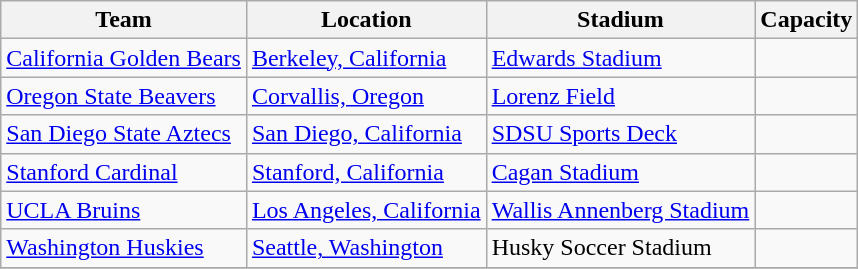<table class="wikitable sortable" style="text-align: left;">
<tr>
<th>Team</th>
<th>Location</th>
<th>Stadium</th>
<th>Capacity</th>
</tr>
<tr>
<td><a href='#'>California Golden Bears</a></td>
<td><a href='#'>Berkeley, California</a></td>
<td><a href='#'>Edwards Stadium</a></td>
<td align="center"></td>
</tr>
<tr>
<td><a href='#'>Oregon State Beavers</a></td>
<td><a href='#'>Corvallis, Oregon</a></td>
<td><a href='#'>Lorenz Field</a></td>
<td align="center"></td>
</tr>
<tr>
<td><a href='#'>San Diego State Aztecs</a></td>
<td><a href='#'>San Diego, California</a></td>
<td><a href='#'>SDSU Sports Deck</a></td>
<td align="center"></td>
</tr>
<tr>
<td><a href='#'>Stanford Cardinal</a></td>
<td><a href='#'>Stanford, California</a></td>
<td><a href='#'>Cagan Stadium</a></td>
<td align="center"></td>
</tr>
<tr>
<td><a href='#'>UCLA Bruins</a></td>
<td><a href='#'>Los Angeles, California</a></td>
<td><a href='#'>Wallis Annenberg Stadium</a></td>
<td align="center"></td>
</tr>
<tr>
<td><a href='#'>Washington Huskies</a></td>
<td><a href='#'>Seattle, Washington</a></td>
<td>Husky Soccer Stadium</td>
<td align="center"></td>
</tr>
<tr>
</tr>
</table>
